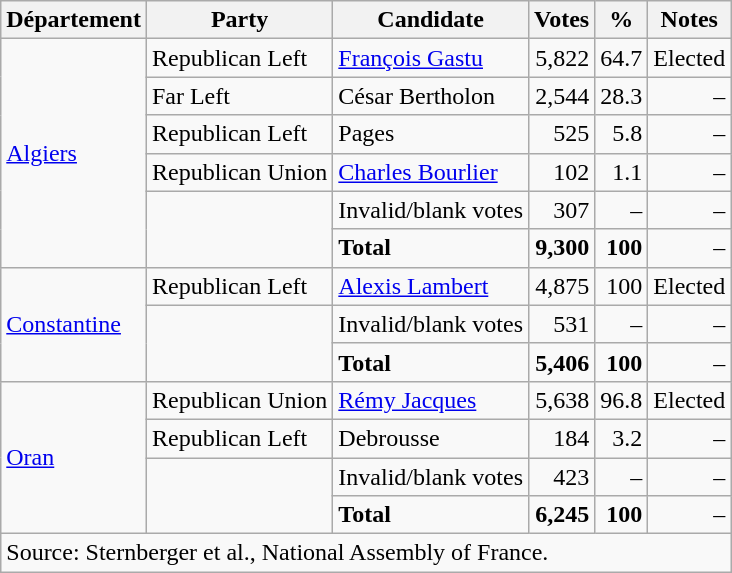<table class=wikitable style=text-align:right>
<tr>
<th>Département</th>
<th>Party</th>
<th>Candidate</th>
<th>Votes</th>
<th>%</th>
<th>Notes</th>
</tr>
<tr>
<td rowspan=6 align=left><a href='#'>Algiers</a></td>
<td align=left>Republican Left</td>
<td align=left><a href='#'>François Gastu</a></td>
<td>5,822</td>
<td>64.7</td>
<td>Elected</td>
</tr>
<tr>
<td align=left>Far Left</td>
<td align=left>César Bertholon</td>
<td>2,544</td>
<td>28.3</td>
<td>–</td>
</tr>
<tr>
<td align=left>Republican Left</td>
<td align=left>Pages</td>
<td>525</td>
<td>5.8</td>
<td>–</td>
</tr>
<tr>
<td align=left>Republican Union</td>
<td align=left><a href='#'>Charles Bourlier</a></td>
<td>102</td>
<td>1.1</td>
<td>–</td>
</tr>
<tr>
<td rowspan=2></td>
<td align=left>Invalid/blank votes</td>
<td>307</td>
<td>–</td>
<td>–</td>
</tr>
<tr>
<td align=left><strong>Total</strong></td>
<td><strong>9,300</strong></td>
<td><strong>100</strong></td>
<td>–</td>
</tr>
<tr>
<td rowspan=3 align=left><a href='#'>Constantine</a></td>
<td align=left>Republican Left</td>
<td align=left><a href='#'>Alexis Lambert</a></td>
<td>4,875</td>
<td>100</td>
<td>Elected</td>
</tr>
<tr>
<td rowspan=2></td>
<td align=left>Invalid/blank votes</td>
<td>531</td>
<td>–</td>
<td>–</td>
</tr>
<tr>
<td align=left><strong>Total</strong></td>
<td><strong>5,406</strong></td>
<td><strong>100</strong></td>
<td>–</td>
</tr>
<tr>
<td align=left rowspan=4><a href='#'>Oran</a></td>
<td align=left>Republican Union</td>
<td align=left><a href='#'>Rémy Jacques</a></td>
<td>5,638</td>
<td>96.8</td>
<td>Elected</td>
</tr>
<tr>
<td align=left>Republican Left</td>
<td align=left>Debrousse</td>
<td>184</td>
<td>3.2</td>
<td>–</td>
</tr>
<tr>
<td rowspan=2></td>
<td align=left>Invalid/blank votes</td>
<td>423</td>
<td>–</td>
<td>–</td>
</tr>
<tr>
<td align=left><strong>Total</strong></td>
<td><strong>6,245</strong></td>
<td><strong>100</strong></td>
<td>–</td>
</tr>
<tr>
<td colspan="8"align=left>Source: Sternberger et al., National Assembly of France.</td>
</tr>
</table>
